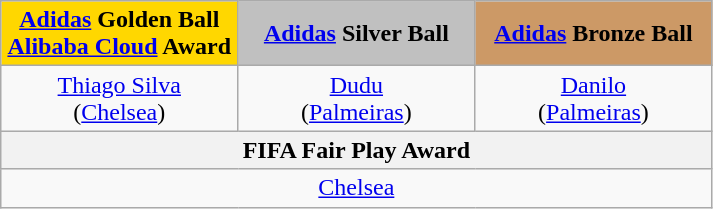<table class="wikitable" style="text-align:center">
<tr>
<th style="background:gold; width:33%"><a href='#'>Adidas</a> Golden Ball<br><a href='#'>Alibaba Cloud</a> Award</th>
<th style="background:silver; width:33%"><a href='#'>Adidas</a> Silver Ball</th>
<th style="background:#CC9966; width:33%"><a href='#'>Adidas</a> Bronze Ball</th>
</tr>
<tr>
<td> <a href='#'>Thiago Silva</a><br>(<a href='#'>Chelsea</a>)</td>
<td> <a href='#'>Dudu</a><br>(<a href='#'>Palmeiras</a>)</td>
<td> <a href='#'>Danilo</a><br>(<a href='#'>Palmeiras</a>)</td>
</tr>
<tr>
<th colspan="3">FIFA Fair Play Award</th>
</tr>
<tr>
<td colspan="3"> <a href='#'>Chelsea</a></td>
</tr>
</table>
